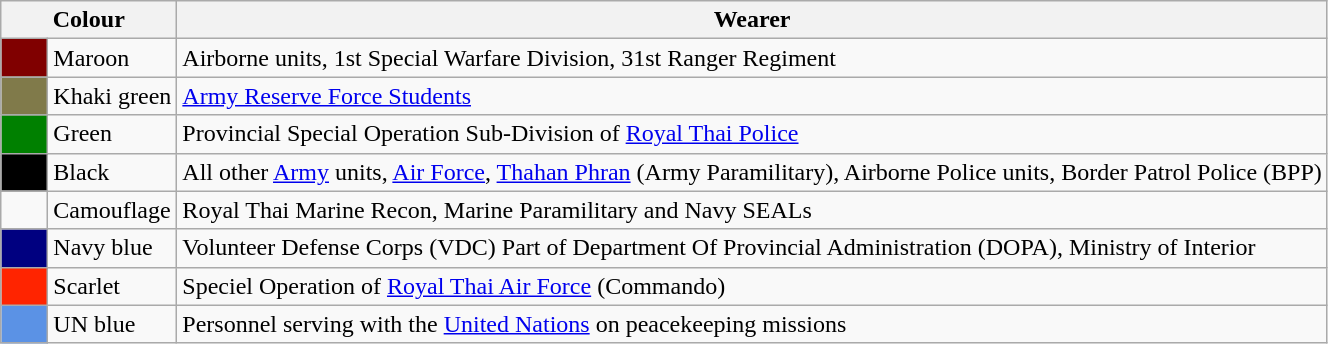<table class="wikitable">
<tr>
<th colspan="2">Colour</th>
<th>Wearer</th>
</tr>
<tr>
<td style="background:maroon;">      </td>
<td>Maroon</td>
<td>Airborne units, 1st Special Warfare Division, 31st Ranger Regiment</td>
</tr>
<tr>
<td style="background:#807A4A;"></td>
<td>Khaki green</td>
<td><a href='#'>Army Reserve Force Students</a></td>
</tr>
<tr>
<td style="background:green;"></td>
<td>Green</td>
<td>Provincial Special Operation Sub-Division of <a href='#'>Royal Thai Police</a></td>
</tr>
<tr>
<td style="background:black;"></td>
<td>Black</td>
<td>All other <a href='#'>Army</a> units, <a href='#'>Air Force</a>, <a href='#'>Thahan Phran</a> (Army Paramilitary), Airborne Police units, Border Patrol Police (BPP)</td>
</tr>
<tr>
<td></td>
<td>Camouflage</td>
<td>Royal Thai Marine Recon, Marine Paramilitary and Navy SEALs</td>
</tr>
<tr>
<td style="background:navy;"></td>
<td>Navy blue</td>
<td>Volunteer Defense Corps (VDC) Part of Department Of Provincial Administration (DOPA), Ministry of Interior</td>
</tr>
<tr>
<td style="background:#FF2400;"></td>
<td>Scarlet</td>
<td>Speciel Operation of <a href='#'>Royal Thai Air Force</a> (Commando)</td>
</tr>
<tr>
<td style="background:#5b92e5;"></td>
<td>UN blue</td>
<td>Personnel serving with the <a href='#'>United Nations</a> on peacekeeping missions</td>
</tr>
</table>
